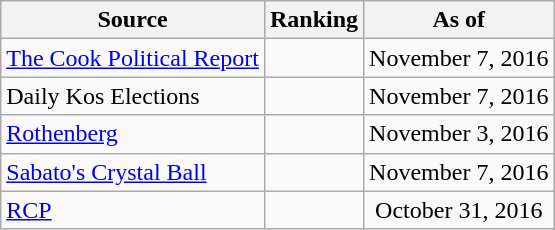<table class="wikitable" style="text-align:center">
<tr>
<th>Source</th>
<th>Ranking</th>
<th>As of</th>
</tr>
<tr>
<td align=left><a href='#'>The Cook Political Report</a></td>
<td></td>
<td>November 7, 2016</td>
</tr>
<tr>
<td align=left>Daily Kos Elections</td>
<td></td>
<td>November 7, 2016</td>
</tr>
<tr>
<td align=left><a href='#'>Rothenberg</a></td>
<td></td>
<td>November 3, 2016</td>
</tr>
<tr>
<td align=left><a href='#'>Sabato's Crystal Ball</a></td>
<td></td>
<td>November 7, 2016</td>
</tr>
<tr>
<td align="left"><a href='#'>RCP</a></td>
<td></td>
<td>October 31, 2016</td>
</tr>
</table>
